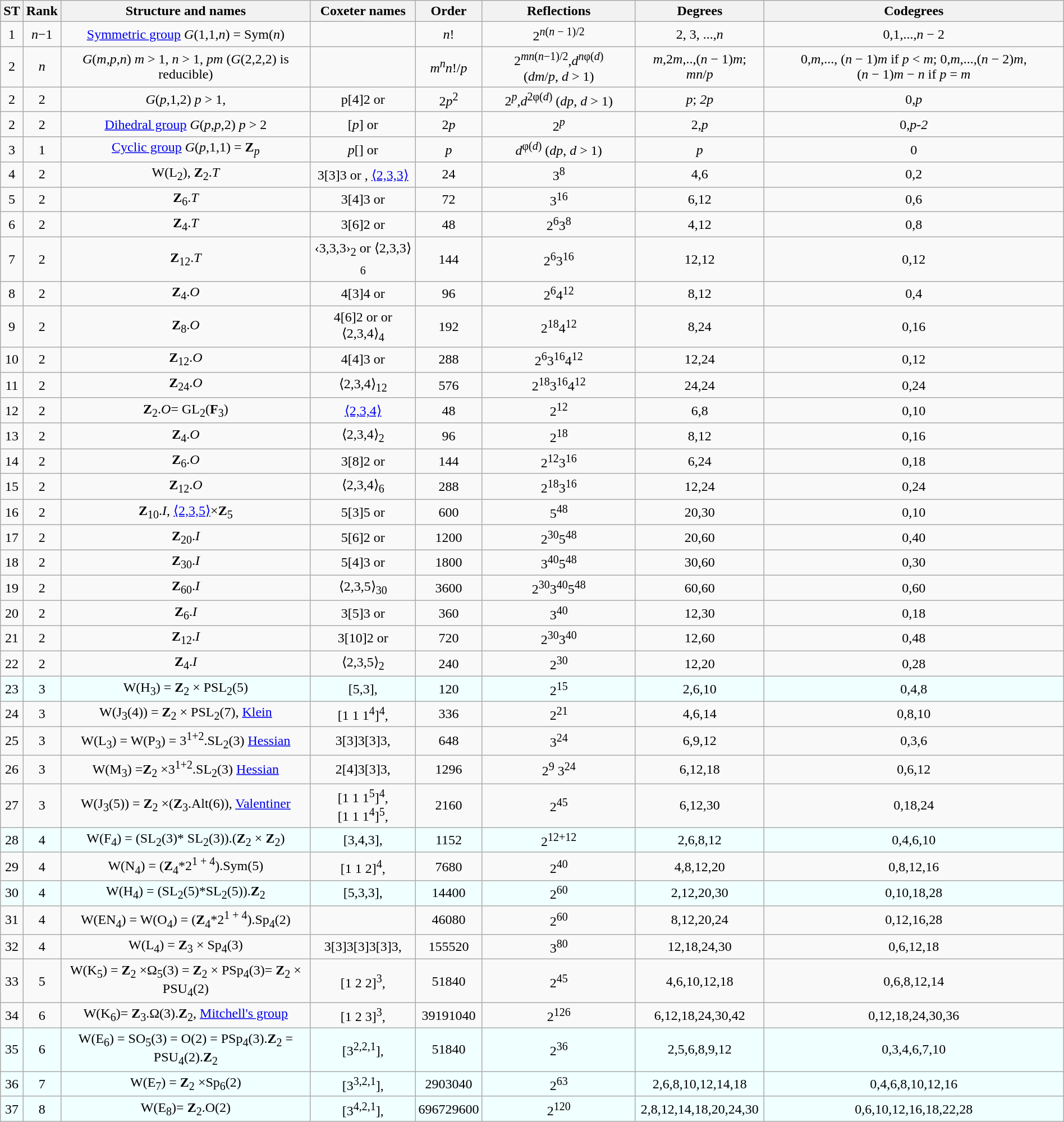<table class="wikitable sortable" style="margin: 1em auto; text-align: center;">
<tr>
<th>ST</th>
<th>Rank</th>
<th>Structure and names</th>
<th>Coxeter names</th>
<th data-sort-type="number">Order</th>
<th>Reflections</th>
<th>Degrees</th>
<th>Codegrees</th>
</tr>
<tr>
<td>1</td>
<td><em>n</em>−1</td>
<td><a href='#'>Symmetric group</a> <em>G</em>(1,1,<em>n</em>) = Sym(<em>n</em>)</td>
<td></td>
<td><em>n</em>!</td>
<td>2<sup><em>n</em>(<em>n</em> − 1)/2</sup></td>
<td>2, 3, ...,<em>n</em></td>
<td>0,1,...,<em>n</em> − 2</td>
</tr>
<tr>
<td>2</td>
<td><em>n</em></td>
<td><em>G</em>(<em>m</em>,<em>p</em>,<em>n</em>) <em>m</em> > 1, <em>n</em> > 1, <em>p</em><em>m</em> (<em>G</em>(2,2,2) is reducible)</td>
<td></td>
<td><em>m</em><sup><em>n</em></sup><em>n</em>!/<em>p</em></td>
<td>2<sup><em>mn</em>(<em>n</em>−1)/2</sup>,<em>d</em><sup><em>n</em>φ(<em>d</em>)</sup> (<em>d</em><em>m</em>/<em>p</em>, <em>d</em> > 1)</td>
<td><em>m</em>,2<em>m</em>,..,(<em>n</em> − 1)<em>m</em>; <em>mn</em>/<em>p</em></td>
<td>0,<em>m</em>,..., (<em>n</em> − 1)<em>m</em> if <em>p</em> < <em>m</em>; 0,<em>m</em>,...,(<em>n</em> − 2)<em>m</em>, (<em>n</em> − 1)<em>m</em> − <em>n</em> if <em>p</em> = <em>m</em></td>
</tr>
<tr>
<td>2</td>
<td>2</td>
<td><em>G</em>(<em>p</em>,1,2) <em>p</em> > 1,</td>
<td>p[4]2 or </td>
<td>2<em>p</em><sup>2</sup></td>
<td>2<sup><em>p</em></sup>,<em>d</em><sup>2φ(<em>d</em>)</sup> (<em>d</em><em>p</em>, <em>d</em> > 1)</td>
<td><em>p</em>; <em>2p</em></td>
<td>0,<em>p</em></td>
</tr>
<tr>
<td>2</td>
<td>2</td>
<td><a href='#'>Dihedral group</a> <em>G</em>(<em>p</em>,<em>p</em>,2) <em>p</em> > 2</td>
<td>[<em>p</em>] or </td>
<td>2<em>p</em></td>
<td>2<sup><em>p</em></sup></td>
<td>2,<em>p</em></td>
<td>0,<em>p-2</em></td>
</tr>
<tr>
<td>3</td>
<td>1</td>
<td><a href='#'>Cyclic group</a> <em>G</em>(<em>p</em>,1,1) = <strong>Z</strong><sub><em>p</em></sub></td>
<td><em>p</em>[] or </td>
<td><em>p</em></td>
<td><em>d</em><sup>φ(<em>d</em>)</sup> (<em>d</em><em>p</em>, <em>d</em> > 1)</td>
<td><em>p</em></td>
<td>0</td>
</tr>
<tr>
<td>4</td>
<td>2</td>
<td>W(L<sub>2</sub>), <strong>Z</strong><sub>2</sub>.<em>T</em></td>
<td>3[3]3 or , <a href='#'>⟨2,3,3⟩</a></td>
<td>24</td>
<td>3<sup>8</sup></td>
<td>4,6</td>
<td>0,2</td>
</tr>
<tr>
<td>5</td>
<td>2</td>
<td><strong>Z</strong><sub>6</sub>.<em>T</em></td>
<td>3[4]3 or </td>
<td>72</td>
<td>3<sup>16</sup></td>
<td>6,12</td>
<td>0,6</td>
</tr>
<tr>
<td>6</td>
<td>2</td>
<td><strong>Z</strong><sub>4</sub>.<em>T</em></td>
<td>3[6]2 or </td>
<td>48</td>
<td>2<sup>6</sup>3<sup>8</sup></td>
<td>4,12</td>
<td>0,8</td>
</tr>
<tr>
<td>7</td>
<td>2</td>
<td><strong>Z</strong><sub>12</sub>.<em>T</em></td>
<td>‹3,3,3›<sub>2</sub> or ⟨2,3,3⟩<sub>6</sub></td>
<td>144</td>
<td>2<sup>6</sup>3<sup>16</sup></td>
<td>12,12</td>
<td>0,12</td>
</tr>
<tr>
<td>8</td>
<td>2</td>
<td><strong>Z</strong><sub>4</sub>.<em>O</em></td>
<td>4[3]4 or </td>
<td>96</td>
<td>2<sup>6</sup>4<sup>12</sup></td>
<td>8,12</td>
<td>0,4</td>
</tr>
<tr>
<td>9</td>
<td>2</td>
<td><strong>Z</strong><sub>8</sub>.<em>O</em></td>
<td>4[6]2 or  or ⟨2,3,4⟩<sub>4</sub></td>
<td>192</td>
<td>2<sup>18</sup>4<sup>12</sup></td>
<td>8,24</td>
<td>0,16</td>
</tr>
<tr>
<td>10</td>
<td>2</td>
<td><strong>Z</strong><sub>12</sub>.<em>O</em></td>
<td>4[4]3 or </td>
<td>288</td>
<td>2<sup>6</sup>3<sup>16</sup>4<sup>12</sup></td>
<td>12,24</td>
<td>0,12</td>
</tr>
<tr>
<td>11</td>
<td>2</td>
<td><strong>Z</strong><sub>24</sub>.<em>O</em></td>
<td>⟨2,3,4⟩<sub>12</sub></td>
<td>576</td>
<td>2<sup>18</sup>3<sup>16</sup>4<sup>12</sup></td>
<td>24,24</td>
<td>0,24</td>
</tr>
<tr>
<td>12</td>
<td>2</td>
<td><strong>Z</strong><sub>2</sub>.<em>O</em>= GL<sub>2</sub>(<strong>F</strong><sub>3</sub>)</td>
<td><a href='#'>⟨2,3,4⟩</a></td>
<td>48</td>
<td>2<sup>12</sup></td>
<td>6,8</td>
<td>0,10</td>
</tr>
<tr>
<td>13</td>
<td>2</td>
<td><strong>Z</strong><sub>4</sub>.<em>O</em></td>
<td>⟨2,3,4⟩<sub>2</sub></td>
<td>96</td>
<td>2<sup>18</sup></td>
<td>8,12</td>
<td>0,16</td>
</tr>
<tr>
<td>14</td>
<td>2</td>
<td><strong>Z</strong><sub>6</sub>.<em>O</em></td>
<td>3[8]2 or </td>
<td>144</td>
<td>2<sup>12</sup>3<sup>16</sup></td>
<td>6,24</td>
<td>0,18</td>
</tr>
<tr>
<td>15</td>
<td>2</td>
<td><strong>Z</strong><sub>12</sub>.<em>O</em></td>
<td>⟨2,3,4⟩<sub>6</sub></td>
<td>288</td>
<td>2<sup>18</sup>3<sup>16</sup></td>
<td>12,24</td>
<td>0,24</td>
</tr>
<tr>
<td>16</td>
<td>2</td>
<td><strong>Z</strong><sub>10</sub>.<em>I</em>, <a href='#'>⟨2,3,5⟩</a>×<strong>Z</strong><sub>5</sub></td>
<td>5[3]5 or </td>
<td>600</td>
<td>5<sup>48</sup></td>
<td>20,30</td>
<td>0,10</td>
</tr>
<tr>
<td>17</td>
<td>2</td>
<td><strong>Z</strong><sub>20</sub>.<em>I</em></td>
<td>5[6]2 or </td>
<td>1200</td>
<td>2<sup>30</sup>5<sup>48</sup></td>
<td>20,60</td>
<td>0,40</td>
</tr>
<tr>
<td>18</td>
<td>2</td>
<td><strong>Z</strong><sub>30</sub>.<em>I</em></td>
<td>5[4]3 or </td>
<td>1800</td>
<td>3<sup>40</sup>5<sup>48</sup></td>
<td>30,60</td>
<td>0,30</td>
</tr>
<tr>
<td>19</td>
<td>2</td>
<td><strong>Z</strong><sub>60</sub>.<em>I</em></td>
<td>⟨2,3,5⟩<sub>30</sub></td>
<td>3600</td>
<td>2<sup>30</sup>3<sup>40</sup>5<sup>48</sup></td>
<td>60,60</td>
<td>0,60</td>
</tr>
<tr>
<td>20</td>
<td>2</td>
<td><strong>Z</strong><sub>6</sub>.<em>I</em></td>
<td>3[5]3 or </td>
<td>360</td>
<td>3<sup>40</sup></td>
<td>12,30</td>
<td>0,18</td>
</tr>
<tr>
<td>21</td>
<td>2</td>
<td><strong>Z</strong><sub>12</sub>.<em>I</em></td>
<td>3[10]2 or </td>
<td>720</td>
<td>2<sup>30</sup>3<sup>40</sup></td>
<td>12,60</td>
<td>0,48</td>
</tr>
<tr>
<td>22</td>
<td>2</td>
<td><strong>Z</strong><sub>4</sub>.<em>I</em></td>
<td>⟨2,3,5⟩<sub>2</sub></td>
<td>240</td>
<td>2<sup>30</sup></td>
<td>12,20</td>
<td>0,28</td>
</tr>
<tr BGCOLOR="#f0ffff">
<td>23</td>
<td>3</td>
<td>W(H<sub>3</sub>) = <strong>Z</strong><sub>2</sub> × PSL<sub>2</sub>(5)</td>
<td>[5,3], </td>
<td>120</td>
<td>2<sup>15</sup></td>
<td>2,6,10</td>
<td>0,4,8</td>
</tr>
<tr>
<td>24</td>
<td>3</td>
<td>W(J<sub>3</sub>(4)) = <strong>Z</strong><sub>2</sub> × PSL<sub>2</sub>(7), <a href='#'>Klein</a></td>
<td>[1 1 1<sup>4</sup>]<sup>4</sup>, </td>
<td>336</td>
<td>2<sup>21</sup></td>
<td>4,6,14</td>
<td>0,8,10</td>
</tr>
<tr>
<td>25</td>
<td>3</td>
<td>W(L<sub>3</sub>) = W(P<sub>3</sub>) = 3<sup>1+2</sup>.SL<sub>2</sub>(3) <a href='#'>Hessian</a></td>
<td>3[3]3[3]3, </td>
<td>648</td>
<td>3<sup>24</sup></td>
<td>6,9,12</td>
<td>0,3,6</td>
</tr>
<tr>
<td>26</td>
<td>3</td>
<td>W(M<sub>3</sub>) =<strong>Z</strong><sub>2</sub> ×3<sup>1+2</sup>.SL<sub>2</sub>(3) <a href='#'>Hessian</a></td>
<td>2[4]3[3]3, </td>
<td>1296</td>
<td>2<sup>9</sup> 3<sup>24</sup></td>
<td>6,12,18</td>
<td>0,6,12</td>
</tr>
<tr>
<td>27</td>
<td>3</td>
<td>W(J<sub>3</sub>(5)) = <strong>Z</strong><sub>2</sub> ×(<strong>Z</strong><sub>3</sub>.Alt(6)), <a href='#'>Valentiner</a></td>
<td>[1 1 1<sup>5</sup>]<sup>4</sup>, <br>[1 1 1<sup>4</sup>]<sup>5</sup>, </td>
<td>2160</td>
<td>2<sup>45</sup></td>
<td>6,12,30</td>
<td>0,18,24</td>
</tr>
<tr BGCOLOR="#f0ffff">
<td>28</td>
<td>4</td>
<td>W(F<sub>4</sub>) = (SL<sub>2</sub>(3)* SL<sub>2</sub>(3)).(<strong>Z</strong><sub>2</sub> × <strong>Z</strong><sub>2</sub>)</td>
<td>[3,4,3], </td>
<td>1152</td>
<td>2<sup>12+12</sup></td>
<td>2,6,8,12</td>
<td>0,4,6,10</td>
</tr>
<tr>
<td>29</td>
<td>4</td>
<td>W(N<sub>4</sub>) = (<strong>Z</strong><sub>4</sub>*2<sup>1 + 4</sup>).Sym(5)</td>
<td>[1 1 2]<sup>4</sup>, </td>
<td>7680</td>
<td>2<sup>40</sup></td>
<td>4,8,12,20</td>
<td>0,8,12,16</td>
</tr>
<tr BGCOLOR="#f0ffff">
<td>30</td>
<td>4</td>
<td>W(H<sub>4</sub>) = (SL<sub>2</sub>(5)*SL<sub>2</sub>(5)).<strong>Z</strong><sub>2</sub></td>
<td>[5,3,3], </td>
<td>14400</td>
<td>2<sup>60</sup></td>
<td>2,12,20,30</td>
<td>0,10,18,28</td>
</tr>
<tr>
<td>31</td>
<td>4</td>
<td>W(EN<sub>4</sub>) = W(O<sub>4</sub>) = (<strong>Z</strong><sub>4</sub>*2<sup>1 + 4</sup>).Sp<sub>4</sub>(2)</td>
<td></td>
<td>46080</td>
<td>2<sup>60</sup></td>
<td>8,12,20,24</td>
<td>0,12,16,28</td>
</tr>
<tr>
<td>32</td>
<td>4</td>
<td>W(L<sub>4</sub>) = <strong>Z</strong><sub>3</sub> × Sp<sub>4</sub>(3)</td>
<td>3[3]3[3]3[3]3, </td>
<td>155520</td>
<td>3<sup>80</sup></td>
<td>12,18,24,30</td>
<td>0,6,12,18</td>
</tr>
<tr>
<td>33</td>
<td>5</td>
<td>W(K<sub>5</sub>) = <strong>Z</strong><sub>2</sub> ×Ω<sub>5</sub>(3) = <strong>Z</strong><sub>2</sub> × PSp<sub>4</sub>(3)= <strong>Z</strong><sub>2</sub> × PSU<sub>4</sub>(2)</td>
<td>[1 2 2]<sup>3</sup>, </td>
<td>51840</td>
<td>2<sup>45</sup></td>
<td>4,6,10,12,18</td>
<td>0,6,8,12,14</td>
</tr>
<tr>
<td>34</td>
<td>6</td>
<td>W(K<sub>6</sub>)= <strong>Z</strong><sub>3</sub>.Ω(3).<strong>Z</strong><sub>2</sub>, <a href='#'>Mitchell's group</a></td>
<td>[1 2 3]<sup>3</sup>, </td>
<td>39191040</td>
<td>2<sup>126</sup></td>
<td>6,12,18,24,30,42</td>
<td>0,12,18,24,30,36</td>
</tr>
<tr BGCOLOR="#f0ffff">
<td>35</td>
<td>6</td>
<td>W(E<sub>6</sub>) = SO<sub>5</sub>(3) = O(2) = PSp<sub>4</sub>(3).<strong>Z</strong><sub>2</sub> = PSU<sub>4</sub>(2).<strong>Z</strong><sub>2</sub></td>
<td>[3<sup>2,2,1</sup>], </td>
<td>51840</td>
<td>2<sup>36</sup></td>
<td>2,5,6,8,9,12</td>
<td>0,3,4,6,7,10</td>
</tr>
<tr BGCOLOR="#f0ffff">
<td>36</td>
<td>7</td>
<td>W(E<sub>7</sub>) = <strong>Z</strong><sub>2</sub> ×Sp<sub>6</sub>(2)</td>
<td>[3<sup>3,2,1</sup>], </td>
<td>2903040</td>
<td>2<sup>63</sup></td>
<td>2,6,8,10,12,14,18</td>
<td>0,4,6,8,10,12,16</td>
</tr>
<tr BGCOLOR="#f0ffff">
<td>37</td>
<td>8</td>
<td>W(E<sub>8</sub>)= <strong>Z</strong><sub>2</sub>.O(2)</td>
<td>[3<sup>4,2,1</sup>], </td>
<td>696729600</td>
<td>2<sup>120</sup></td>
<td>2,8,12,14,18,20,24,30</td>
<td>0,6,10,12,16,18,22,28</td>
</tr>
</table>
